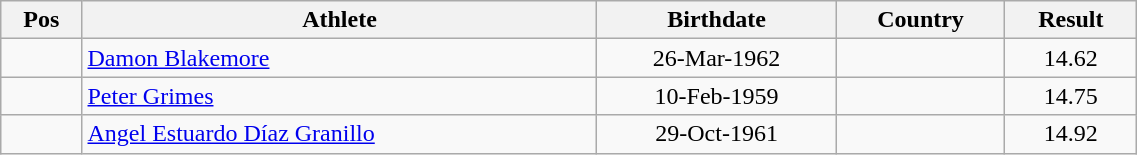<table class="wikitable"  style="text-align:center; width:60%;">
<tr>
<th>Pos</th>
<th>Athlete</th>
<th>Birthdate</th>
<th>Country</th>
<th>Result</th>
</tr>
<tr>
<td align=center></td>
<td align=left><a href='#'>Damon Blakemore</a></td>
<td>26-Mar-1962</td>
<td align=left></td>
<td>14.62</td>
</tr>
<tr>
<td align=center></td>
<td align=left><a href='#'>Peter Grimes</a></td>
<td>10-Feb-1959</td>
<td align=left></td>
<td>14.75</td>
</tr>
<tr>
<td align=center></td>
<td align=left><a href='#'>Angel Estuardo Díaz Granillo</a></td>
<td>29-Oct-1961</td>
<td align=left></td>
<td>14.92</td>
</tr>
</table>
